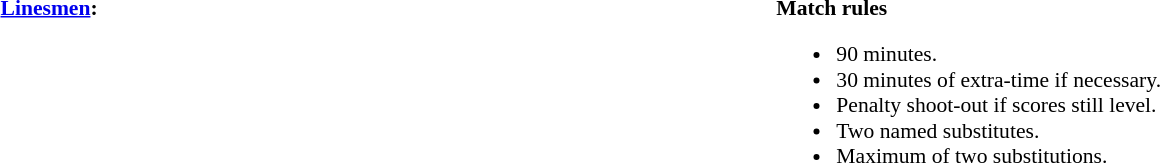<table style="width:82%;font-size:90%">
<tr>
<td style="width:50%;vertical-align:top"><br><strong><a href='#'>Linesmen</a>:</strong></td>
<td style="width:50%;vertical-align:top"><br><strong>Match rules</strong><ul><li>90 minutes.</li><li>30 minutes of extra-time if necessary.</li><li>Penalty shoot-out if scores still level.</li><li>Two named substitutes.</li><li>Maximum of two substitutions.</li></ul></td>
</tr>
</table>
